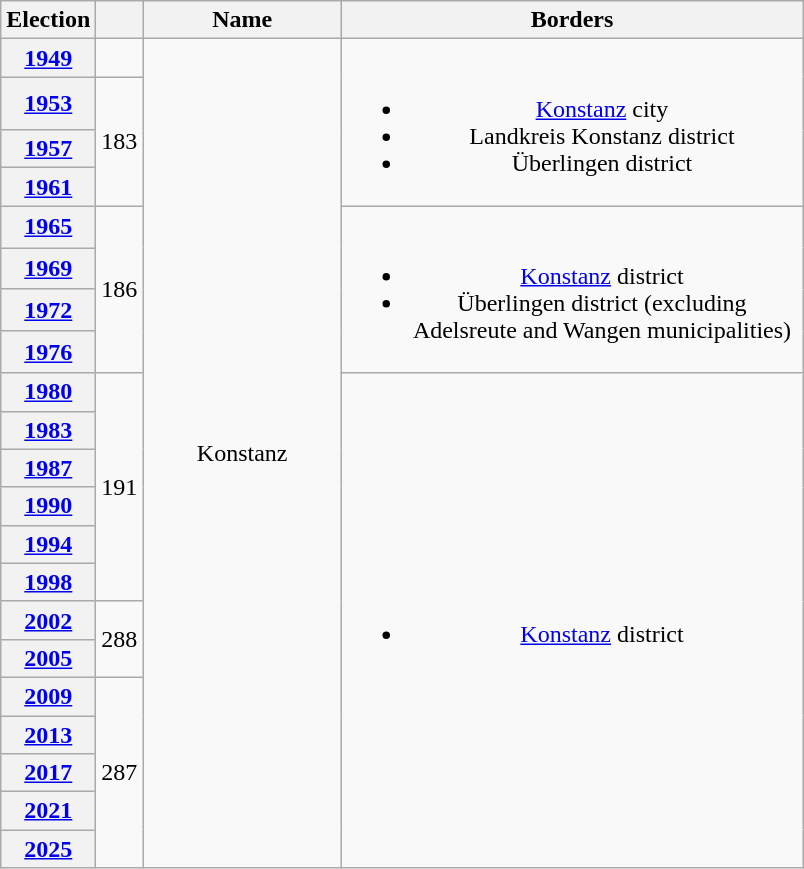<table class=wikitable style="text-align:center">
<tr>
<th>Election</th>
<th></th>
<th width=125px>Name</th>
<th width=300px>Borders</th>
</tr>
<tr>
<th><a href='#'>1949</a></th>
<td></td>
<td rowspan=21>Konstanz</td>
<td rowspan=4><br><ul><li><a href='#'>Konstanz</a> city</li><li>Landkreis Konstanz district</li><li>Überlingen district</li></ul></td>
</tr>
<tr>
<th><a href='#'>1953</a></th>
<td rowspan=3>183</td>
</tr>
<tr>
<th><a href='#'>1957</a></th>
</tr>
<tr>
<th><a href='#'>1961</a></th>
</tr>
<tr>
<th><a href='#'>1965</a></th>
<td rowspan=4>186</td>
<td rowspan=4><br><ul><li><a href='#'>Konstanz</a> district</li><li>Überlingen district (excluding Adelsreute and Wangen municipalities)</li></ul></td>
</tr>
<tr>
<th><a href='#'>1969</a></th>
</tr>
<tr>
<th><a href='#'>1972</a></th>
</tr>
<tr>
<th><a href='#'>1976</a></th>
</tr>
<tr>
<th><a href='#'>1980</a></th>
<td rowspan=6>191</td>
<td rowspan=13><br><ul><li><a href='#'>Konstanz</a> district</li></ul></td>
</tr>
<tr>
<th><a href='#'>1983</a></th>
</tr>
<tr>
<th><a href='#'>1987</a></th>
</tr>
<tr>
<th><a href='#'>1990</a></th>
</tr>
<tr>
<th><a href='#'>1994</a></th>
</tr>
<tr>
<th><a href='#'>1998</a></th>
</tr>
<tr>
<th><a href='#'>2002</a></th>
<td rowspan=2>288</td>
</tr>
<tr>
<th><a href='#'>2005</a></th>
</tr>
<tr>
<th><a href='#'>2009</a></th>
<td rowspan=5>287</td>
</tr>
<tr>
<th><a href='#'>2013</a></th>
</tr>
<tr>
<th><a href='#'>2017</a></th>
</tr>
<tr>
<th><a href='#'>2021</a></th>
</tr>
<tr>
<th><a href='#'>2025</a></th>
</tr>
</table>
